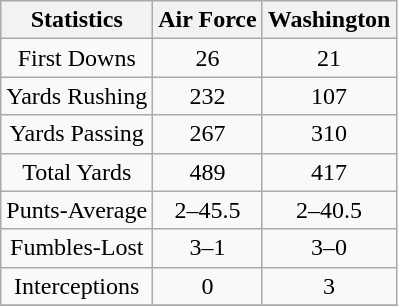<table class=wikitable style="text-align:center">
<tr>
<th>Statistics</th>
<th>Air Force</th>
<th>Washington</th>
</tr>
<tr>
<td>First Downs</td>
<td>26</td>
<td>21</td>
</tr>
<tr>
<td>Yards Rushing</td>
<td>232</td>
<td>107</td>
</tr>
<tr>
<td>Yards Passing</td>
<td>267</td>
<td>310</td>
</tr>
<tr>
<td>Total Yards</td>
<td>489</td>
<td>417</td>
</tr>
<tr>
<td>Punts-Average</td>
<td>2–45.5</td>
<td>2–40.5</td>
</tr>
<tr>
<td>Fumbles-Lost</td>
<td>3–1</td>
<td>3–0</td>
</tr>
<tr>
<td>Interceptions</td>
<td>0</td>
<td>3</td>
</tr>
<tr>
</tr>
</table>
